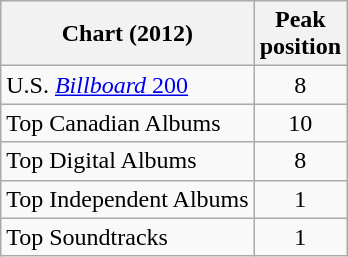<table class="wikitable">
<tr>
<th align="left">Chart (2012)</th>
<th align="left">Peak<br>position</th>
</tr>
<tr>
<td align="left">U.S. <a href='#'><em>Billboard</em> 200</a></td>
<td align="center">8</td>
</tr>
<tr>
<td align="left">Top Canadian Albums</td>
<td align="center">10</td>
</tr>
<tr>
<td align="left">Top Digital Albums</td>
<td align="center">8</td>
</tr>
<tr>
<td align="left">Top Independent Albums</td>
<td align="center">1</td>
</tr>
<tr>
<td align="left">Top Soundtracks</td>
<td align="center">1</td>
</tr>
</table>
